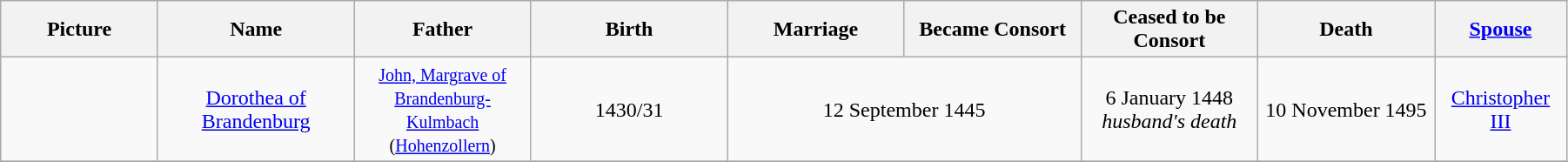<table width=95% class="wikitable">
<tr>
<th width = "8%">Picture</th>
<th width = "10%">Name</th>
<th width = "9%">Father</th>
<th width = "10%">Birth</th>
<th width = "9%">Marriage</th>
<th width = "9%">Became Consort</th>
<th width = "9%">Ceased to be Consort</th>
<th width = "9%">Death</th>
<th width = "6%"><a href='#'>Spouse</a></th>
</tr>
<tr>
<td align="center"></td>
<td align="center"><a href='#'>Dorothea of Brandenburg</a><br></td>
<td align="center"><small><a href='#'>John, Margrave of Brandenburg-Kulmbach</a><br>(<a href='#'>Hohenzollern</a>)</small></td>
<td align="center">1430/31</td>
<td align="center" colspan="2">12 September 1445</td>
<td align="center">6 January 1448<br><em>husband's death</em></td>
<td align="center">10 November 1495</td>
<td align="center"><a href='#'>Christopher III</a></td>
</tr>
<tr>
</tr>
</table>
